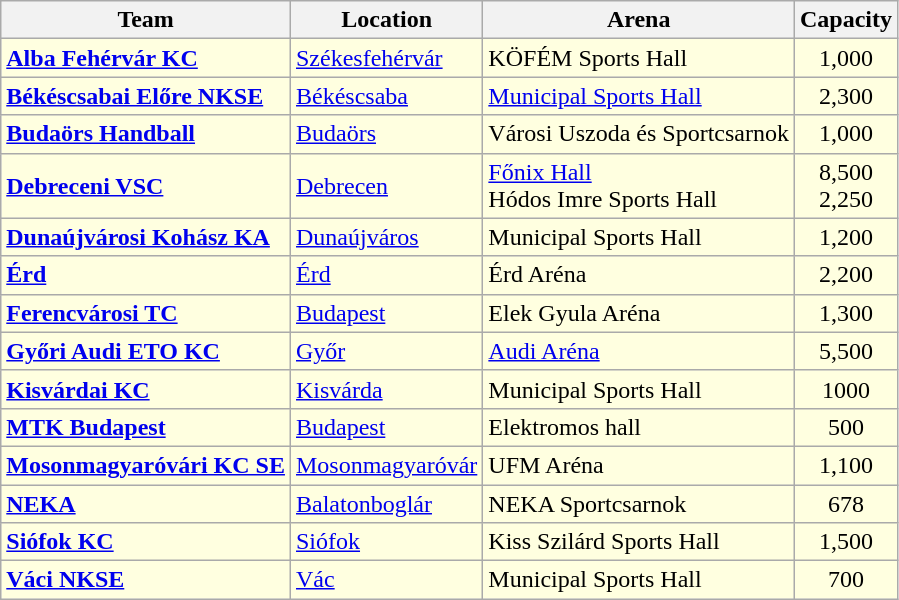<table class="wikitable sortable" style="text-align: left;">
<tr>
<th>Team</th>
<th>Location</th>
<th>Arena</th>
<th>Capacity</th>
</tr>
<tr bgcolor=ffffe0>
<td><strong><a href='#'>Alba Fehérvár KC</a></strong></td>
<td><a href='#'>Székesfehérvár</a></td>
<td>KÖFÉM Sports Hall</td>
<td align="center">1,000</td>
</tr>
<tr bgcolor=ffffe0>
<td><strong><a href='#'>Békéscsabai Előre NKSE</a></strong></td>
<td><a href='#'>Békéscsaba</a></td>
<td><a href='#'>Municipal Sports Hall</a></td>
<td align="center">2,300</td>
</tr>
<tr bgcolor=ffffe0>
<td><strong><a href='#'>Budaörs Handball</a></strong></td>
<td><a href='#'>Budaörs</a></td>
<td>Városi Uszoda és Sportcsarnok</td>
<td align="center">1,000</td>
</tr>
<tr bgcolor=ffffe0>
<td><strong><a href='#'>Debreceni VSC</a></strong></td>
<td><a href='#'>Debrecen</a></td>
<td><a href='#'>Főnix Hall</a> <br> Hódos Imre Sports Hall</td>
<td align="center">8,500 <br> 2,250</td>
</tr>
<tr bgcolor=ffffe0>
<td><strong><a href='#'>Dunaújvárosi Kohász KA</a></strong></td>
<td><a href='#'>Dunaújváros</a></td>
<td>Municipal Sports Hall</td>
<td align="center">1,200</td>
</tr>
<tr bgcolor=ffffe0>
<td><strong><a href='#'>Érd</a></strong></td>
<td><a href='#'>Érd</a></td>
<td>Érd Aréna</td>
<td align="center">2,200</td>
</tr>
<tr bgcolor=ffffe0>
<td><strong><a href='#'>Ferencvárosi TC</a></strong></td>
<td><a href='#'>Budapest</a></td>
<td>Elek Gyula Aréna</td>
<td align="center">1,300</td>
</tr>
<tr bgcolor=ffffe0>
<td><strong><a href='#'>Győri Audi ETO KC</a></strong></td>
<td><a href='#'>Győr</a></td>
<td><a href='#'>Audi Aréna</a></td>
<td align="center">5,500</td>
</tr>
<tr bgcolor=ffffe0>
<td><strong><a href='#'>Kisvárdai KC</a></strong></td>
<td><a href='#'>Kisvárda</a></td>
<td>Municipal Sports Hall</td>
<td align="center">1000</td>
</tr>
<tr bgcolor=ffffe0>
<td><strong><a href='#'>MTK Budapest</a></strong></td>
<td><a href='#'>Budapest</a></td>
<td>Elektromos hall</td>
<td align="center">500</td>
</tr>
<tr bgcolor=ffffe0>
<td><strong><a href='#'>Mosonmagyaróvári KC SE</a></strong></td>
<td><a href='#'>Mosonmagyaróvár</a></td>
<td>UFM Aréna</td>
<td align="center">1,100</td>
</tr>
<tr bgcolor=ffffe0>
<td><strong><a href='#'>NEKA</a></strong></td>
<td><a href='#'>Balatonboglár</a></td>
<td>NEKA Sportcsarnok</td>
<td align="center">678</td>
</tr>
<tr bgcolor=ffffe0>
<td><strong><a href='#'>Siófok KC</a></strong></td>
<td><a href='#'>Siófok</a></td>
<td>Kiss Szilárd Sports Hall</td>
<td align="center">1,500</td>
</tr>
<tr bgcolor=ffffe0>
<td><strong><a href='#'>Váci NKSE</a></strong></td>
<td><a href='#'>Vác</a></td>
<td>Municipal Sports Hall</td>
<td align="center">700</td>
</tr>
</table>
